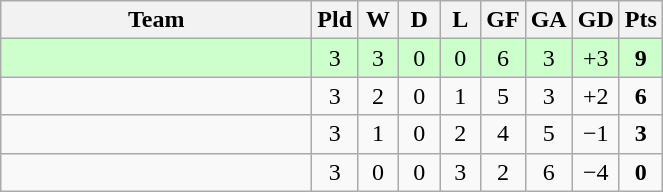<table class=wikitable style="text-align:center">
<tr>
<th width=200>Team</th>
<th width=20>Pld</th>
<th width=20>W</th>
<th width=20>D</th>
<th width=20>L</th>
<th width=20>GF</th>
<th width=20>GA</th>
<th width=20>GD</th>
<th width=20>Pts</th>
</tr>
<tr style="background:#ccffcc;">
<td align="left"></td>
<td>3</td>
<td>3</td>
<td>0</td>
<td>0</td>
<td>6</td>
<td>3</td>
<td>+3</td>
<td><strong>9</strong></td>
</tr>
<tr>
<td align="left"></td>
<td>3</td>
<td>2</td>
<td>0</td>
<td>1</td>
<td>5</td>
<td>3</td>
<td>+2</td>
<td><strong>6</strong></td>
</tr>
<tr>
<td align="left"></td>
<td>3</td>
<td>1</td>
<td>0</td>
<td>2</td>
<td>4</td>
<td>5</td>
<td>−1</td>
<td><strong>3</strong></td>
</tr>
<tr>
<td align="left"></td>
<td>3</td>
<td>0</td>
<td>0</td>
<td>3</td>
<td>2</td>
<td>6</td>
<td>−4</td>
<td><strong>0</strong></td>
</tr>
</table>
